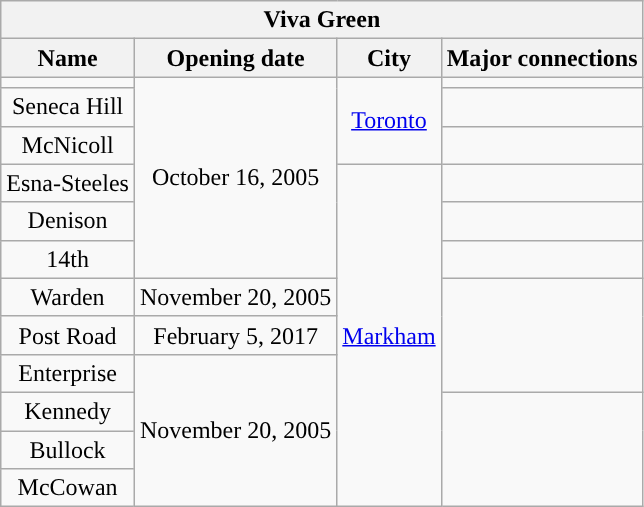<table class="wikitable" style="text-align:center">
<tr>
<th colspan="4" style="background:#">Viva Green</th>
</tr>
<tr>
<th>Name</th>
<th>Opening date</th>
<th>City</th>
<th>Major connections</th>
</tr>
<tr>
<td></td>
<td rowspan="6">October 16, 2005</td>
<td rowspan="3"><a href='#'>Toronto</a></td>
<td> </td>
</tr>
<tr>
<td>Seneca Hill</td>
<td></td>
</tr>
<tr>
<td>McNicoll</td>
<td></td>
</tr>
<tr>
<td>Esna-Steeles</td>
<td rowspan = 9><a href='#'>Markham</a></td>
<td></td>
</tr>
<tr>
<td>Denison</td>
<td></td>
</tr>
<tr>
<td>14th</td>
<td></td>
</tr>
<tr>
<td>Warden</td>
<td rowspan = 1>November 20, 2005</td>
<td rowspan = 3></td>
</tr>
<tr>
<td>Post Road</td>
<td rowspan = 1>February 5, 2017</td>
</tr>
<tr>
<td>Enterprise</td>
<td rowspan="4">November 20, 2005</td>
</tr>
<tr>
<td>Kennedy</td>
<td rowspan = 3></td>
</tr>
<tr>
<td>Bullock</td>
</tr>
<tr>
<td>McCowan</td>
</tr>
</table>
